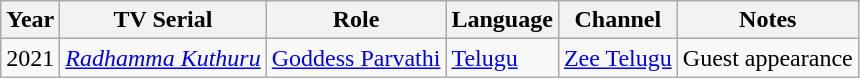<table class="wikitable">
<tr>
<th>Year</th>
<th>TV Serial</th>
<th>Role</th>
<th>Language</th>
<th>Channel</th>
<th>Notes</th>
</tr>
<tr>
<td>2021</td>
<td><em><a href='#'>Radhamma Kuthuru</a></em></td>
<td><a href='#'>Goddess Parvathi</a></td>
<td><a href='#'>Telugu</a></td>
<td><a href='#'>Zee Telugu</a></td>
<td>Guest appearance</td>
</tr>
</table>
